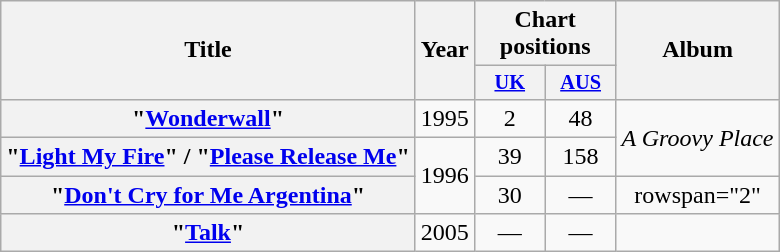<table class="wikitable plainrowheaders" style="text-align:center;">
<tr>
<th rowspan="2">Title</th>
<th rowspan="2">Year</th>
<th colspan="2">Chart positions</th>
<th rowspan="2">Album</th>
</tr>
<tr>
<th scope="col" style="width:3em;font-size:85%;"><a href='#'>UK</a><br></th>
<th scope="col" style="width:3em;font-size:85%;"><a href='#'>AUS</a><br></th>
</tr>
<tr>
<th scope="row">"<a href='#'>Wonderwall</a>"</th>
<td>1995</td>
<td>2</td>
<td>48</td>
<td rowspan="2"><em>A Groovy Place</em></td>
</tr>
<tr>
<th scope="row">"<a href='#'>Light My Fire</a>" / "<a href='#'>Please Release Me</a>"</th>
<td rowspan="2">1996</td>
<td>39</td>
<td>158</td>
</tr>
<tr>
<th scope="row">"<a href='#'>Don't Cry for Me Argentina</a>"</th>
<td>30</td>
<td>—</td>
<td>rowspan="2" </td>
</tr>
<tr>
<th scope="row">"<a href='#'>Talk</a>"</th>
<td>2005</td>
<td>—</td>
<td>—</td>
</tr>
</table>
